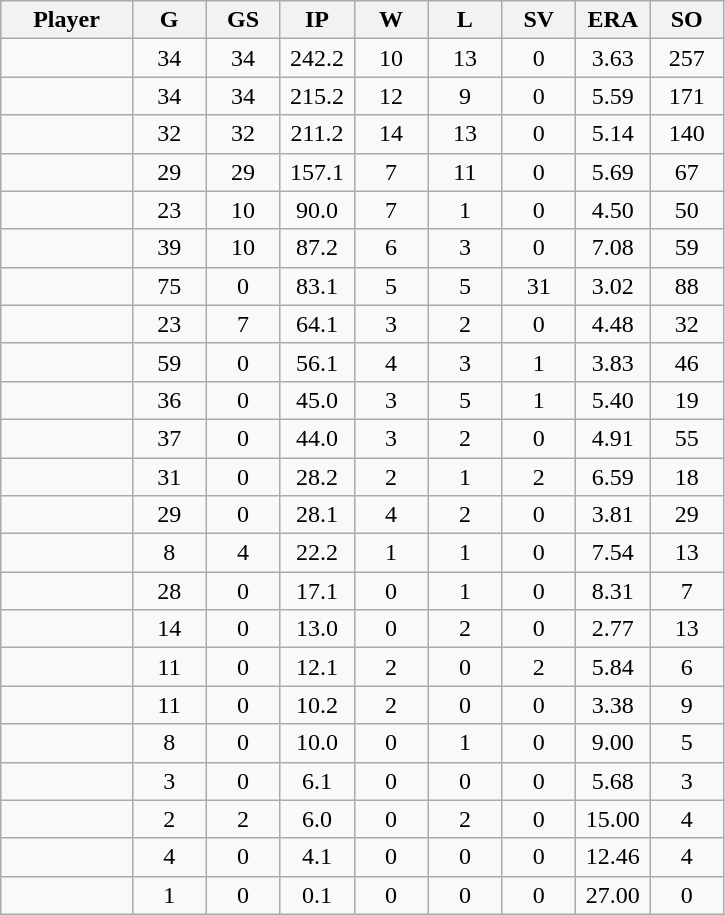<table class="wikitable sortable">
<tr>
<th bgcolor="#DDDDFF" width="16%">Player</th>
<th bgcolor="#DDDDFF" width="9%">G</th>
<th bgcolor="#DDDDFF" width="9%">GS</th>
<th bgcolor="#DDDDFF" width="9%">IP</th>
<th bgcolor="#DDDDFF" width="9%">W</th>
<th bgcolor="#DDDDFF" width="9%">L</th>
<th bgcolor="#DDDDFF" width="9%">SV</th>
<th bgcolor="#DDDDFF" width="9%">ERA</th>
<th bgcolor="#DDDDFF" width="9%">SO</th>
</tr>
<tr align="center">
<td></td>
<td>34</td>
<td>34</td>
<td>242.2</td>
<td>10</td>
<td>13</td>
<td>0</td>
<td>3.63</td>
<td>257</td>
</tr>
<tr align="center">
<td></td>
<td>34</td>
<td>34</td>
<td>215.2</td>
<td>12</td>
<td>9</td>
<td>0</td>
<td>5.59</td>
<td>171</td>
</tr>
<tr align="center">
<td></td>
<td>32</td>
<td>32</td>
<td>211.2</td>
<td>14</td>
<td>13</td>
<td>0</td>
<td>5.14</td>
<td>140</td>
</tr>
<tr align="center">
<td></td>
<td>29</td>
<td>29</td>
<td>157.1</td>
<td>7</td>
<td>11</td>
<td>0</td>
<td>5.69</td>
<td>67</td>
</tr>
<tr align="center">
<td></td>
<td>23</td>
<td>10</td>
<td>90.0</td>
<td>7</td>
<td>1</td>
<td>0</td>
<td>4.50</td>
<td>50</td>
</tr>
<tr align="center">
<td></td>
<td>39</td>
<td>10</td>
<td>87.2</td>
<td>6</td>
<td>3</td>
<td>0</td>
<td>7.08</td>
<td>59</td>
</tr>
<tr align="center">
<td></td>
<td>75</td>
<td>0</td>
<td>83.1</td>
<td>5</td>
<td>5</td>
<td>31</td>
<td>3.02</td>
<td>88</td>
</tr>
<tr align="center">
<td></td>
<td>23</td>
<td>7</td>
<td>64.1</td>
<td>3</td>
<td>2</td>
<td>0</td>
<td>4.48</td>
<td>32</td>
</tr>
<tr align="center">
<td></td>
<td>59</td>
<td>0</td>
<td>56.1</td>
<td>4</td>
<td>3</td>
<td>1</td>
<td>3.83</td>
<td>46</td>
</tr>
<tr align="center">
<td></td>
<td>36</td>
<td>0</td>
<td>45.0</td>
<td>3</td>
<td>5</td>
<td>1</td>
<td>5.40</td>
<td>19</td>
</tr>
<tr align="center">
<td></td>
<td>37</td>
<td>0</td>
<td>44.0</td>
<td>3</td>
<td>2</td>
<td>0</td>
<td>4.91</td>
<td>55</td>
</tr>
<tr align="center"6>
<td></td>
<td>31</td>
<td>0</td>
<td>28.2</td>
<td>2</td>
<td>1</td>
<td>2</td>
<td>6.59</td>
<td>18</td>
</tr>
<tr align="center">
<td></td>
<td>29</td>
<td>0</td>
<td>28.1</td>
<td>4</td>
<td>2</td>
<td>0</td>
<td>3.81</td>
<td>29</td>
</tr>
<tr align="center">
<td></td>
<td>8</td>
<td>4</td>
<td>22.2</td>
<td>1</td>
<td>1</td>
<td>0</td>
<td>7.54</td>
<td>13</td>
</tr>
<tr align="center">
<td></td>
<td>28</td>
<td>0</td>
<td>17.1</td>
<td>0</td>
<td>1</td>
<td>0</td>
<td>8.31</td>
<td>7</td>
</tr>
<tr align="center">
<td></td>
<td>14</td>
<td>0</td>
<td>13.0</td>
<td>0</td>
<td>2</td>
<td>0</td>
<td>2.77</td>
<td>13</td>
</tr>
<tr align="center">
<td></td>
<td>11</td>
<td>0</td>
<td>12.1</td>
<td>2</td>
<td>0</td>
<td>2</td>
<td>5.84</td>
<td>6</td>
</tr>
<tr align="center">
<td></td>
<td>11</td>
<td>0</td>
<td>10.2</td>
<td>2</td>
<td>0</td>
<td>0</td>
<td>3.38</td>
<td>9</td>
</tr>
<tr align="center">
<td></td>
<td>8</td>
<td>0</td>
<td>10.0</td>
<td>0</td>
<td>1</td>
<td>0</td>
<td>9.00</td>
<td>5</td>
</tr>
<tr align="center">
<td></td>
<td>3</td>
<td>0</td>
<td>6.1</td>
<td>0</td>
<td>0</td>
<td>0</td>
<td>5.68</td>
<td>3</td>
</tr>
<tr align="center">
<td></td>
<td>2</td>
<td>2</td>
<td>6.0</td>
<td>0</td>
<td>2</td>
<td>0</td>
<td>15.00</td>
<td>4</td>
</tr>
<tr align="center">
<td></td>
<td>4</td>
<td>0</td>
<td>4.1</td>
<td>0</td>
<td>0</td>
<td>0</td>
<td>12.46</td>
<td>4</td>
</tr>
<tr align="center">
<td></td>
<td>1</td>
<td>0</td>
<td>0.1</td>
<td>0</td>
<td>0</td>
<td>0</td>
<td>27.00</td>
<td>0</td>
</tr>
</table>
